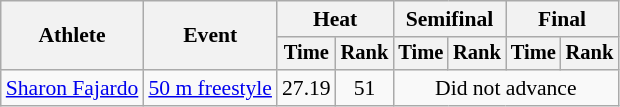<table class=wikitable style="font-size:90%">
<tr>
<th rowspan="2">Athlete</th>
<th rowspan="2">Event</th>
<th colspan="2">Heat</th>
<th colspan="2">Semifinal</th>
<th colspan="2">Final</th>
</tr>
<tr style="font-size:95%">
<th>Time</th>
<th>Rank</th>
<th>Time</th>
<th>Rank</th>
<th>Time</th>
<th>Rank</th>
</tr>
<tr align=center>
<td align=left><a href='#'>Sharon Fajardo</a></td>
<td align=left><a href='#'>50 m freestyle</a></td>
<td>27.19</td>
<td>51</td>
<td colspan=4>Did not advance</td>
</tr>
</table>
